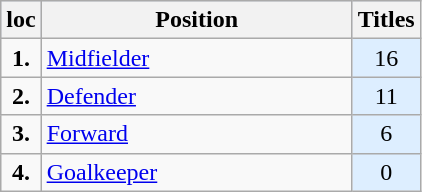<table class="wikitable sortable" style="text-align:center;">
<tr style="background-color:#CEDAF2;">
<th>loc</th>
<th style="width:200px;">Position</th>
<th>Titles</th>
</tr>
<tr>
<td><strong>1.</strong></td>
<td style="text-align:left;"><a href='#'>Midfielder</a></td>
<td style="background-color:#DDEEFF;">16</td>
</tr>
<tr>
<td><strong>2.</strong></td>
<td style="text-align:left;"><a href='#'>Defender</a></td>
<td style="background-color:#DDEEFF;">11</td>
</tr>
<tr>
<td><strong>3.</strong></td>
<td style="text-align:left;"><a href='#'>Forward</a></td>
<td style="background-color:#DDEEFF;">6</td>
</tr>
<tr>
<td><strong>4.</strong></td>
<td style="text-align:left;"><a href='#'>Goalkeeper</a></td>
<td style="background-color:#DDEEFF;">0</td>
</tr>
</table>
